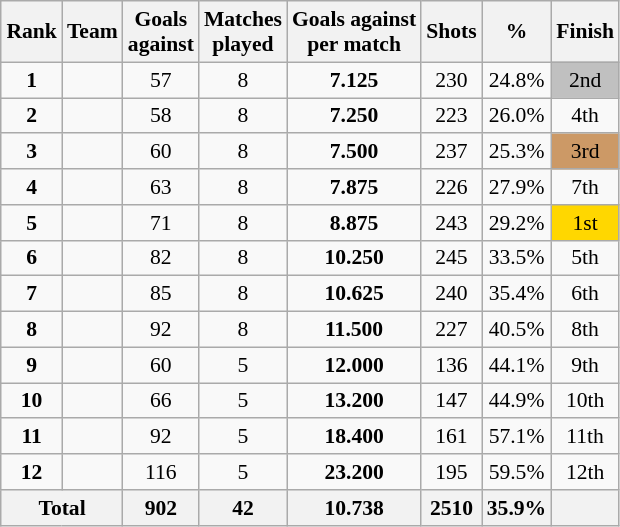<table class="wikitable sortable" style="text-align: center; font-size: 90%; margin-left: 1em;">
<tr>
<th>Rank</th>
<th>Team</th>
<th>Goals<br>against</th>
<th>Matches<br>played</th>
<th>Goals against<br>per match</th>
<th>Shots</th>
<th>%</th>
<th>Finish</th>
</tr>
<tr>
<td><strong>1</strong></td>
<td style="text-align: left;"></td>
<td>57</td>
<td>8</td>
<td><strong>7.125</strong></td>
<td>230</td>
<td>24.8%</td>
<td style="background-color: silver;">2nd</td>
</tr>
<tr>
<td><strong>2</strong></td>
<td style="text-align: left;"></td>
<td>58</td>
<td>8</td>
<td><strong>7.250</strong></td>
<td>223</td>
<td>26.0%</td>
<td>4th</td>
</tr>
<tr>
<td><strong>3</strong></td>
<td style="text-align: left;"></td>
<td>60</td>
<td>8</td>
<td><strong>7.500</strong></td>
<td>237</td>
<td>25.3%</td>
<td style="background-color: #cc9966;">3rd</td>
</tr>
<tr>
<td><strong>4</strong></td>
<td style="text-align: left;"></td>
<td>63</td>
<td>8</td>
<td><strong>7.875</strong></td>
<td>226</td>
<td>27.9%</td>
<td>7th</td>
</tr>
<tr>
<td><strong>5</strong></td>
<td style="text-align: left;"></td>
<td>71</td>
<td>8</td>
<td><strong>8.875</strong></td>
<td>243</td>
<td>29.2%</td>
<td style="background-color: gold;">1st</td>
</tr>
<tr>
<td><strong>6</strong></td>
<td style="text-align: left;"></td>
<td>82</td>
<td>8</td>
<td><strong>10.250</strong></td>
<td>245</td>
<td>33.5%</td>
<td>5th</td>
</tr>
<tr>
<td><strong>7</strong></td>
<td style="text-align: left;"></td>
<td>85</td>
<td>8</td>
<td><strong>10.625</strong></td>
<td>240</td>
<td>35.4%</td>
<td>6th</td>
</tr>
<tr>
<td><strong>8</strong></td>
<td style="text-align: left;"></td>
<td>92</td>
<td>8</td>
<td><strong>11.500</strong></td>
<td>227</td>
<td>40.5%</td>
<td>8th</td>
</tr>
<tr>
<td><strong>9</strong></td>
<td style="text-align: left;"></td>
<td>60</td>
<td>5</td>
<td><strong>12.000</strong></td>
<td>136</td>
<td>44.1%</td>
<td>9th</td>
</tr>
<tr>
<td><strong>10</strong></td>
<td style="text-align: left;"></td>
<td>66</td>
<td>5</td>
<td><strong>13.200</strong></td>
<td>147</td>
<td>44.9%</td>
<td>10th</td>
</tr>
<tr>
<td><strong>11</strong></td>
<td style="text-align: left;"></td>
<td>92</td>
<td>5</td>
<td><strong>18.400</strong></td>
<td>161</td>
<td>57.1%</td>
<td>11th</td>
</tr>
<tr>
<td><strong>12</strong></td>
<td style="text-align: left;"></td>
<td>116</td>
<td>5</td>
<td><strong>23.200</strong></td>
<td>195</td>
<td>59.5%</td>
<td>12th</td>
</tr>
<tr>
<th colspan="2">Total</th>
<th>902</th>
<th>42</th>
<th>10.738</th>
<th>2510</th>
<th>35.9%</th>
<th></th>
</tr>
</table>
